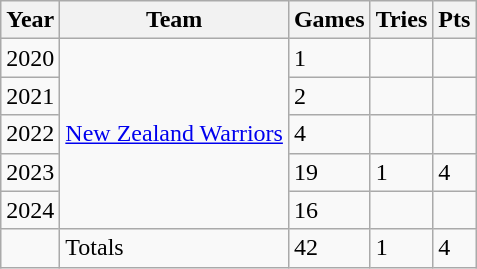<table class="wikitable">
<tr>
<th>Year</th>
<th>Team</th>
<th>Games</th>
<th>Tries</th>
<th>Pts</th>
</tr>
<tr>
<td>2020</td>
<td rowspan="5"> <a href='#'>New Zealand Warriors</a></td>
<td>1</td>
<td></td>
<td></td>
</tr>
<tr>
<td>2021</td>
<td>2</td>
<td></td>
<td></td>
</tr>
<tr>
<td>2022</td>
<td>4</td>
<td></td>
<td></td>
</tr>
<tr>
<td>2023</td>
<td>19</td>
<td>1</td>
<td>4</td>
</tr>
<tr>
<td>2024</td>
<td>16</td>
<td></td>
<td></td>
</tr>
<tr>
<td></td>
<td>Totals</td>
<td>42</td>
<td>1</td>
<td>4</td>
</tr>
</table>
